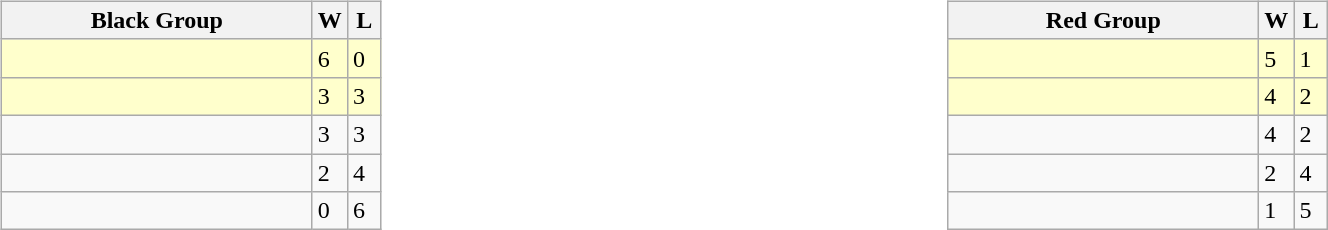<table>
<tr>
<td width=20% valign="top"><br><table class = "wikitable">
<tr align=center>
<th width=200>Black Group</th>
<th width=15>W</th>
<th width=15>L</th>
</tr>
<tr bgcolor=#ffffcc>
<td></td>
<td>6</td>
<td>0</td>
</tr>
<tr bgcolor=#ffffcc>
<td></td>
<td>3</td>
<td>3</td>
</tr>
<tr>
<td></td>
<td>3</td>
<td>3</td>
</tr>
<tr>
<td></td>
<td>2</td>
<td>4</td>
</tr>
<tr>
<td></td>
<td>0</td>
<td>6</td>
</tr>
</table>
</td>
<td width=20% valign="top"><br><table class = "wikitable">
<tr align=center>
<th width=200>Red Group</th>
<th width=15>W</th>
<th width=15>L</th>
</tr>
<tr bgcolor=#ffffcc>
<td></td>
<td>5</td>
<td>1</td>
</tr>
<tr bgcolor=#ffffcc>
<td></td>
<td>4</td>
<td>2</td>
</tr>
<tr>
<td></td>
<td>4</td>
<td>2</td>
</tr>
<tr>
<td></td>
<td>2</td>
<td>4</td>
</tr>
<tr>
<td></td>
<td>1</td>
<td>5</td>
</tr>
</table>
</td>
</tr>
</table>
